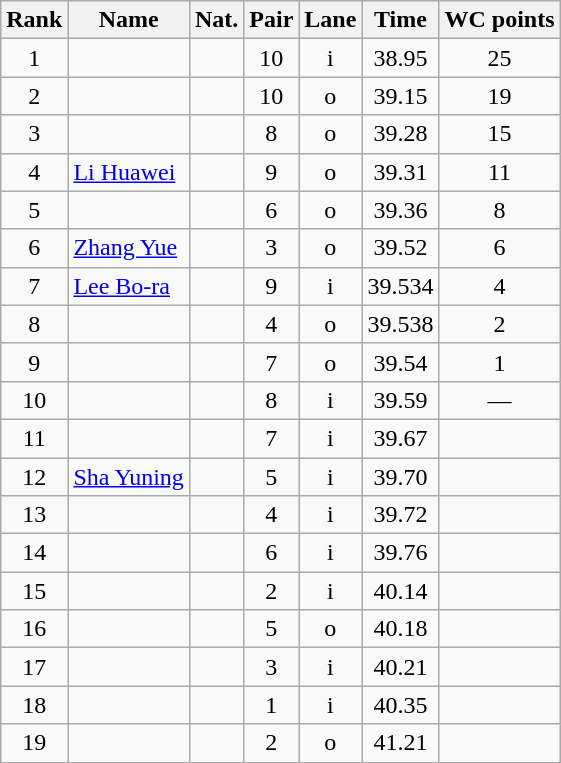<table class="wikitable sortable" style="text-align:center">
<tr>
<th>Rank</th>
<th>Name</th>
<th>Nat.</th>
<th>Pair</th>
<th>Lane</th>
<th>Time</th>
<th>WC points</th>
</tr>
<tr>
<td>1</td>
<td align=left></td>
<td></td>
<td>10</td>
<td>i</td>
<td>38.95</td>
<td>25</td>
</tr>
<tr>
<td>2</td>
<td align=left></td>
<td></td>
<td>10</td>
<td>o</td>
<td>39.15</td>
<td>19</td>
</tr>
<tr>
<td>3</td>
<td align=left></td>
<td></td>
<td>8</td>
<td>o</td>
<td>39.28</td>
<td>15</td>
</tr>
<tr>
<td>4</td>
<td align=left><a href='#'>Li Huawei</a></td>
<td></td>
<td>9</td>
<td>o</td>
<td>39.31</td>
<td>11</td>
</tr>
<tr>
<td>5</td>
<td align=left></td>
<td></td>
<td>6</td>
<td>o</td>
<td>39.36</td>
<td>8</td>
</tr>
<tr>
<td>6</td>
<td align=left><a href='#'>Zhang Yue</a></td>
<td></td>
<td>3</td>
<td>o</td>
<td>39.52</td>
<td>6</td>
</tr>
<tr>
<td>7</td>
<td align=left><a href='#'>Lee Bo-ra</a></td>
<td></td>
<td>9</td>
<td>i</td>
<td>39.534</td>
<td>4</td>
</tr>
<tr>
<td>8</td>
<td align=left></td>
<td></td>
<td>4</td>
<td>o</td>
<td>39.538</td>
<td>2</td>
</tr>
<tr>
<td>9</td>
<td align=left></td>
<td></td>
<td>7</td>
<td>o</td>
<td>39.54</td>
<td>1</td>
</tr>
<tr>
<td>10</td>
<td align=left></td>
<td></td>
<td>8</td>
<td>i</td>
<td>39.59</td>
<td>—</td>
</tr>
<tr>
<td>11</td>
<td align=left></td>
<td></td>
<td>7</td>
<td>i</td>
<td>39.67</td>
<td></td>
</tr>
<tr>
<td>12</td>
<td align=left><a href='#'>Sha Yuning</a></td>
<td></td>
<td>5</td>
<td>i</td>
<td>39.70</td>
<td></td>
</tr>
<tr>
<td>13</td>
<td align=left></td>
<td></td>
<td>4</td>
<td>i</td>
<td>39.72</td>
<td></td>
</tr>
<tr>
<td>14</td>
<td align=left></td>
<td></td>
<td>6</td>
<td>i</td>
<td>39.76</td>
<td></td>
</tr>
<tr>
<td>15</td>
<td align=left></td>
<td></td>
<td>2</td>
<td>i</td>
<td>40.14</td>
<td></td>
</tr>
<tr>
<td>16</td>
<td align=left></td>
<td></td>
<td>5</td>
<td>o</td>
<td>40.18</td>
<td></td>
</tr>
<tr>
<td>17</td>
<td align=left></td>
<td></td>
<td>3</td>
<td>i</td>
<td>40.21</td>
<td></td>
</tr>
<tr>
<td>18</td>
<td align=left></td>
<td></td>
<td>1</td>
<td>i</td>
<td>40.35</td>
<td></td>
</tr>
<tr>
<td>19</td>
<td align=left></td>
<td></td>
<td>2</td>
<td>o</td>
<td>41.21</td>
<td></td>
</tr>
</table>
